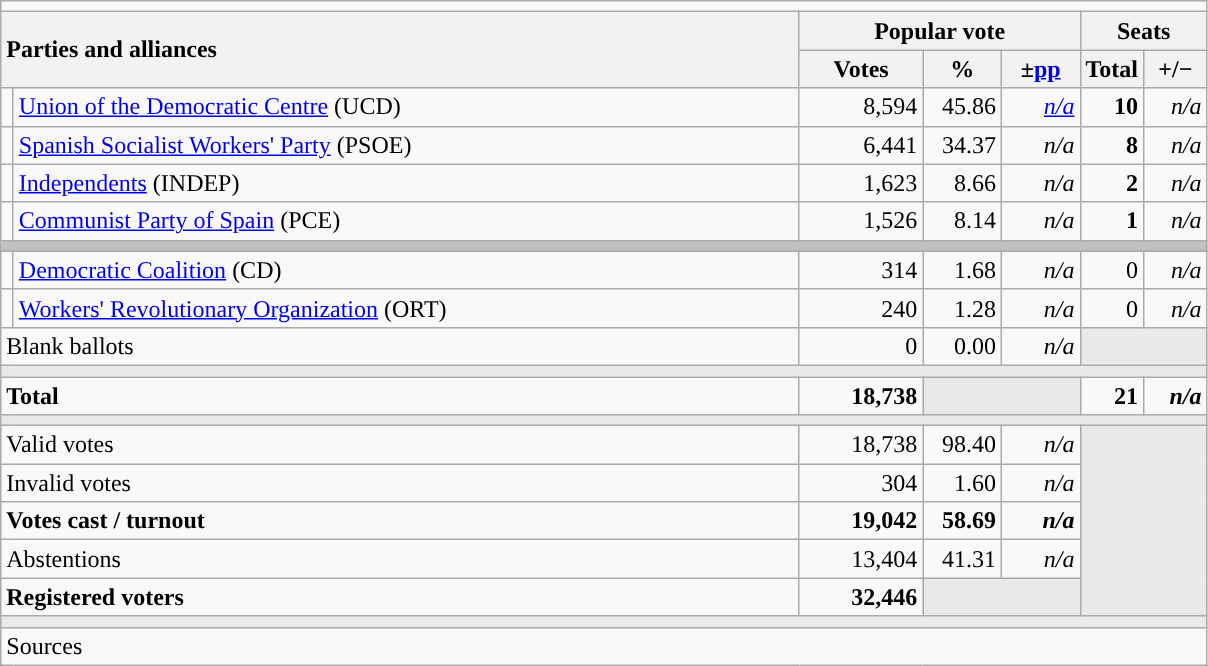<table class="wikitable" style="text-align:right;">
<tr>
<td colspan="7"></td>
</tr>
<tr>
<th style="text-align:left;" rowspan="2" colspan="2" width="525">Parties and alliances</th>
<th colspan="3">Popular vote</th>
<th colspan="2">Seats</th>
</tr>
<tr>
<th width="75">Votes</th>
<th width="45">%</th>
<th width="45">±<a href='#'>pp</a></th>
<th width="35">Total</th>
<th width="35">+/−</th>
</tr>
<tr>
<td width="1" style="color:inherit;background:"></td>
<td align="left"><a href='#'>Union of the Democratic Centre</a> (UCD)</td>
<td>8,594</td>
<td>45.86</td>
<td><em><a href='#'>n/a</a></em></td>
<td><strong>10</strong></td>
<td><em>n/a</em></td>
</tr>
<tr>
<td style="color:inherit;background:"></td>
<td align="left"><a href='#'>Spanish Socialist Workers' Party</a> (PSOE)</td>
<td>6,441</td>
<td>34.37</td>
<td><em>n/a</em></td>
<td><strong>8</strong></td>
<td><em>n/a</em></td>
</tr>
<tr>
<td style="color:inherit;background:"></td>
<td align="left"><a href='#'>Independents</a> (INDEP)</td>
<td>1,623</td>
<td>8.66</td>
<td><em>n/a</em></td>
<td><strong>2</strong></td>
<td><em>n/a</em></td>
</tr>
<tr>
<td style="color:inherit;background:"></td>
<td align="left"><a href='#'>Communist Party of Spain</a> (PCE)</td>
<td>1,526</td>
<td>8.14</td>
<td><em>n/a</em></td>
<td><strong>1</strong></td>
<td><em>n/a</em></td>
</tr>
<tr>
<td colspan="7" bgcolor="#C0C0C0"></td>
</tr>
<tr>
<td style="color:inherit;background:"></td>
<td align="left"><a href='#'>Democratic Coalition</a> (CD)</td>
<td>314</td>
<td>1.68</td>
<td><em>n/a</em></td>
<td>0</td>
<td><em>n/a</em></td>
</tr>
<tr>
<td style="color:inherit;background:"></td>
<td align="left"><a href='#'>Workers' Revolutionary Organization</a> (ORT)</td>
<td>240</td>
<td>1.28</td>
<td><em>n/a</em></td>
<td>0</td>
<td><em>n/a</em></td>
</tr>
<tr>
<td align="left" colspan="2">Blank ballots</td>
<td>0</td>
<td>0.00</td>
<td><em>n/a</em></td>
<td bgcolor="#E9E9E9" colspan="2"></td>
</tr>
<tr>
<td colspan="7" bgcolor="#E9E9E9"></td>
</tr>
<tr style="font-weight:bold;">
<td align="left" colspan="2">Total</td>
<td>18,738</td>
<td bgcolor="#E9E9E9" colspan="2"></td>
<td>21</td>
<td><em>n/a</em></td>
</tr>
<tr>
<td colspan="7" bgcolor="#E9E9E9"></td>
</tr>
<tr>
<td align="left" colspan="2">Valid votes</td>
<td>18,738</td>
<td>98.40</td>
<td><em>n/a</em></td>
<td bgcolor="#E9E9E9" colspan="2" rowspan="5"></td>
</tr>
<tr>
<td align="left" colspan="2">Invalid votes</td>
<td>304</td>
<td>1.60</td>
<td><em>n/a</em></td>
</tr>
<tr style="font-weight:bold;">
<td align="left" colspan="2">Votes cast / turnout</td>
<td>19,042</td>
<td>58.69</td>
<td><em>n/a</em></td>
</tr>
<tr>
<td align="left" colspan="2">Abstentions</td>
<td>13,404</td>
<td>41.31</td>
<td><em>n/a</em></td>
</tr>
<tr style="font-weight:bold;">
<td align="left" colspan="2">Registered voters</td>
<td>32,446</td>
<td bgcolor="#E9E9E9" colspan="2"></td>
</tr>
<tr>
<td colspan="7" bgcolor="#E9E9E9"></td>
</tr>
<tr>
<td align="left" colspan="7">Sources</td>
</tr>
</table>
